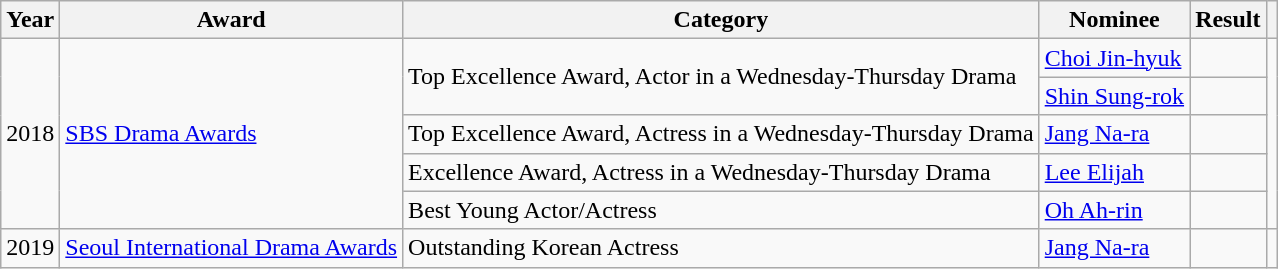<table class="wikitable">
<tr>
<th>Year</th>
<th>Award</th>
<th>Category</th>
<th>Nominee</th>
<th>Result</th>
<th></th>
</tr>
<tr>
<td rowspan=5>2018</td>
<td rowspan=5><a href='#'>SBS Drama Awards</a></td>
<td rowspan=2>Top Excellence Award, Actor in a Wednesday-Thursday Drama</td>
<td><a href='#'>Choi Jin-hyuk</a></td>
<td></td>
<td rowspan=5></td>
</tr>
<tr>
<td><a href='#'>Shin Sung-rok</a></td>
<td></td>
</tr>
<tr>
<td>Top Excellence Award, Actress in a Wednesday-Thursday Drama</td>
<td><a href='#'>Jang Na-ra</a></td>
<td></td>
</tr>
<tr>
<td>Excellence Award, Actress in a Wednesday-Thursday Drama</td>
<td><a href='#'>Lee Elijah</a></td>
<td></td>
</tr>
<tr>
<td>Best Young Actor/Actress</td>
<td><a href='#'>Oh Ah-rin</a></td>
<td></td>
</tr>
<tr>
<td>2019</td>
<td><a href='#'>Seoul International Drama Awards</a></td>
<td>Outstanding Korean Actress</td>
<td><a href='#'>Jang Na-ra</a></td>
<td></td>
<td></td>
</tr>
</table>
